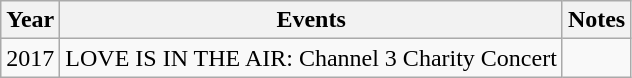<table class="wikitable">
<tr>
<th>Year</th>
<th>Events</th>
<th>Notes</th>
</tr>
<tr>
<td>2017</td>
<td>LOVE IS IN THE AIR: Channel 3 Charity Concert</td>
<td></td>
</tr>
</table>
